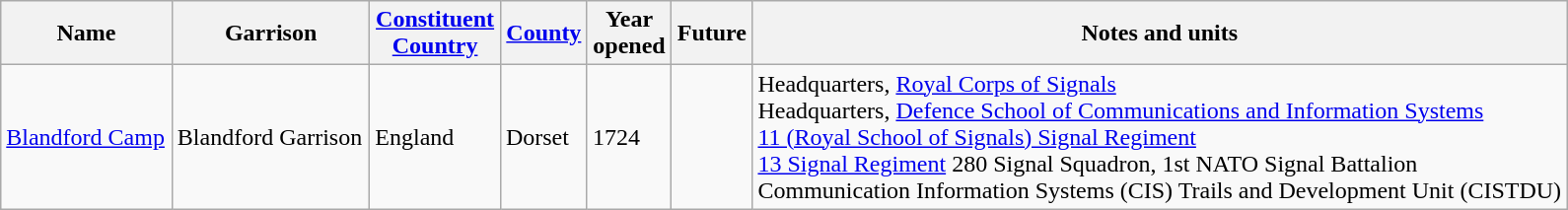<table class="wikitable sortable" border="1">
<tr>
<th style="width=14%">Name</th>
<th style="width=10%">Garrison</th>
<th style="width=10%"><a href='#'>Constituent<br>Country</a></th>
<th style="width=10%"><a href='#'>County</a></th>
<th style="width=4%">Year<br>opened</th>
<th>Future</th>
<th style="class=unsortable" width="52%">Notes and units</th>
</tr>
<tr>
<td><a href='#'>Blandford Camp</a></td>
<td>Blandford Garrison</td>
<td>England</td>
<td>Dorset</td>
<td>1724</td>
<td></td>
<td>Headquarters, <a href='#'>Royal Corps of Signals</a><br>Headquarters, <a href='#'>Defence School of Communications and Information Systems</a><br><a href='#'>11 (Royal School of Signals) Signal Regiment</a><br><a href='#'>13 Signal Regiment</a>
280 Signal Squadron, 1st NATO Signal Battalion<br>Communication Information Systems (CIS) Trails and Development Unit (CISTDU)</td>
</tr>
</table>
